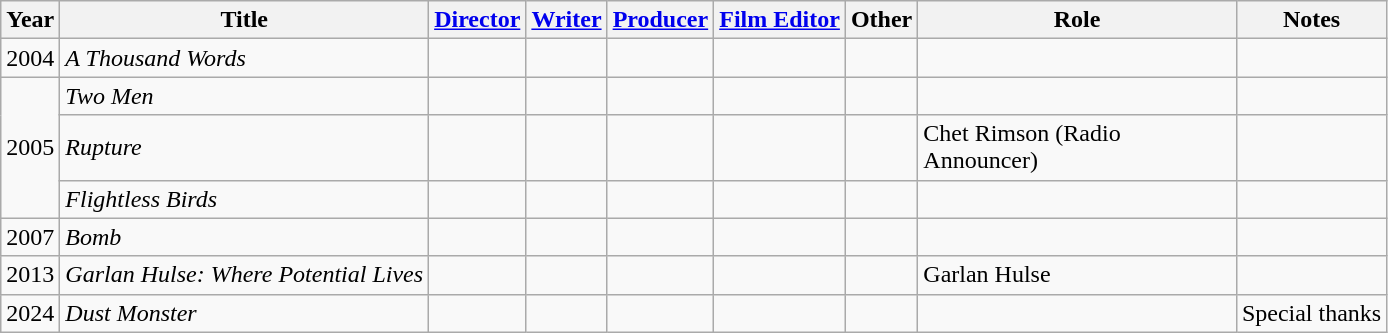<table class="wikitable">
<tr>
<th>Year</th>
<th>Title</th>
<th><a href='#'>Director</a></th>
<th><a href='#'>Writer</a></th>
<th><a href='#'>Producer</a></th>
<th><a href='#'>Film Editor</a></th>
<th>Other</th>
<th width=205>Role</th>
<th>Notes</th>
</tr>
<tr>
<td>2004</td>
<td><em>A Thousand Words</em></td>
<td></td>
<td></td>
<td></td>
<td></td>
<td></td>
<td></td>
<td></td>
</tr>
<tr>
<td rowspan=3>2005</td>
<td><em>Two Men</em></td>
<td></td>
<td></td>
<td></td>
<td></td>
<td></td>
<td></td>
<td></td>
</tr>
<tr>
<td><em>Rupture</em></td>
<td></td>
<td></td>
<td></td>
<td></td>
<td></td>
<td>Chet Rimson (Radio Announcer)</td>
<td></td>
</tr>
<tr>
<td><em>Flightless Birds</em></td>
<td></td>
<td></td>
<td></td>
<td></td>
<td></td>
<td></td>
<td></td>
</tr>
<tr>
<td>2007</td>
<td><em>Bomb</em></td>
<td></td>
<td></td>
<td></td>
<td></td>
<td></td>
<td></td>
<td></td>
</tr>
<tr>
<td>2013</td>
<td><em>Garlan Hulse: Where Potential Lives</em></td>
<td></td>
<td></td>
<td></td>
<td></td>
<td></td>
<td>Garlan Hulse</td>
<td></td>
</tr>
<tr>
<td>2024</td>
<td data-sort-value="Dust Monster"><em>Dust Monster</em></td>
<td></td>
<td></td>
<td></td>
<td></td>
<td></td>
<td></td>
<td>Special thanks</td>
</tr>
</table>
